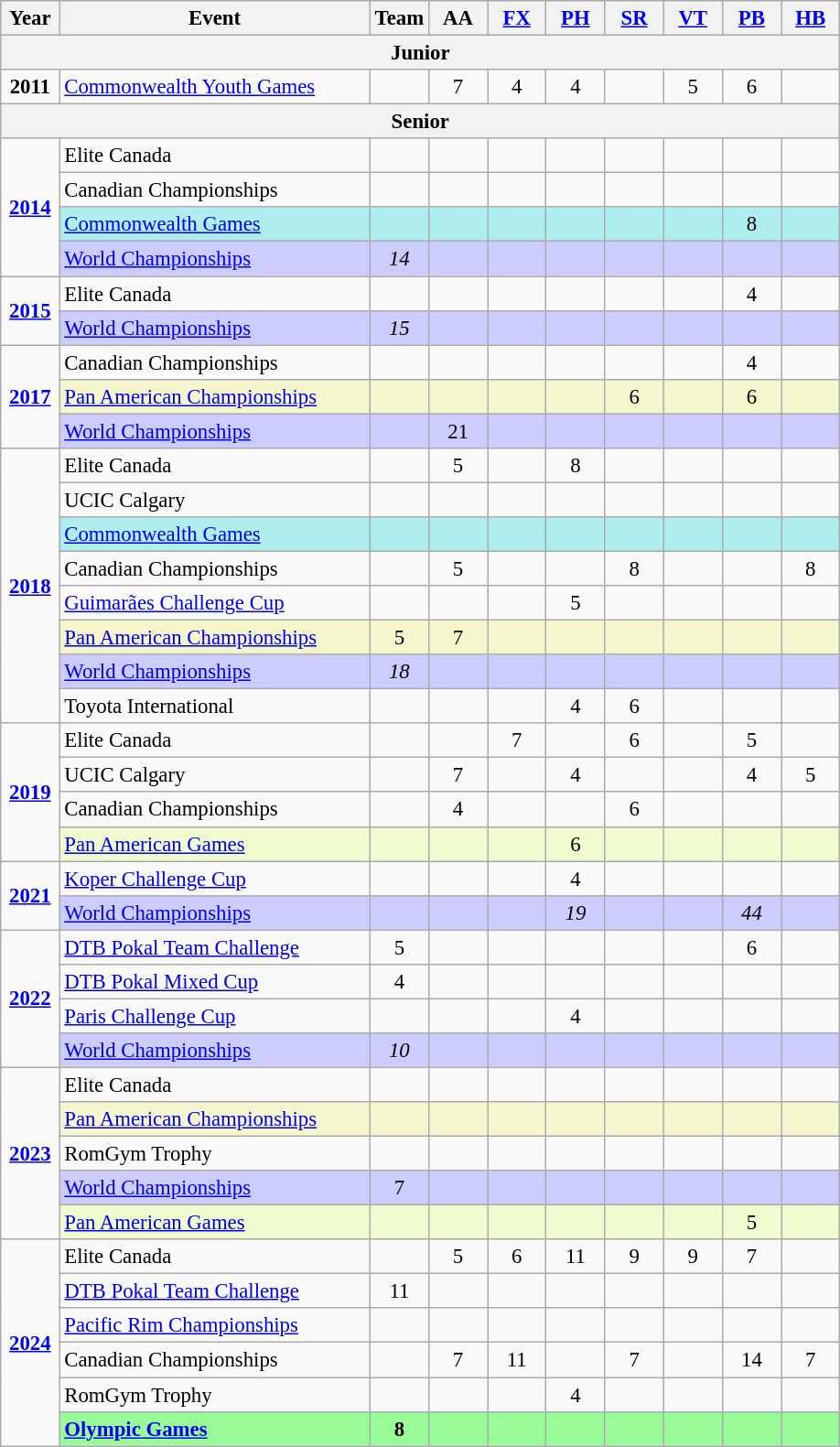<table class="wikitable sortable" style="text-align:center; font-size:95%;">
<tr>
<th width=7% class=unsortable>Year</th>
<th width=37% class=unsortable>Event</th>
<th width=7% class=unsortable>Team</th>
<th width=7% class=unsortable>AA</th>
<th width=7% class=unsortable><a href='#'>FX</a></th>
<th width=7% class=unsortable><a href='#'>PH</a></th>
<th width=7% class=unsortable><a href='#'>SR</a></th>
<th width=7% class=unsortable><a href='#'>VT</a></th>
<th width=7% class=unsortable><a href='#'>PB</a></th>
<th width=7% class=unsortable><a href='#'>HB</a></th>
</tr>
<tr>
<th colspan="10">Junior</th>
</tr>
<tr>
<td rowspan="1"><strong>2011</strong></td>
<td align=left><a href='#'>Commonwealth Youth Games</a></td>
<td></td>
<td>7</td>
<td>4</td>
<td>4</td>
<td></td>
<td>5</td>
<td>6</td>
<td></td>
</tr>
<tr>
<th colspan="10">Senior</th>
</tr>
<tr>
<td rowspan="4"><strong><a href='#'>2014</a></strong></td>
<td align=left>Elite Canada</td>
<td></td>
<td></td>
<td></td>
<td></td>
<td></td>
<td></td>
<td></td>
<td></td>
</tr>
<tr>
<td align=left>Canadian Championships</td>
<td></td>
<td></td>
<td></td>
<td></td>
<td></td>
<td></td>
<td></td>
<td></td>
</tr>
<tr bgcolor="#afeeee">
<td align=left><a href='#'>Commonwealth Games</a></td>
<td></td>
<td></td>
<td></td>
<td></td>
<td></td>
<td></td>
<td>8</td>
<td></td>
</tr>
<tr bgcolor=#CCCCFF>
<td align=left><a href='#'>World Championships</a></td>
<td><em>14</em></td>
<td></td>
<td></td>
<td></td>
<td></td>
<td></td>
<td></td>
<td></td>
</tr>
<tr>
<td rowspan="2"><strong><a href='#'>2015</a></strong></td>
<td align=left>Elite Canada</td>
<td></td>
<td></td>
<td></td>
<td></td>
<td></td>
<td></td>
<td>4</td>
<td></td>
</tr>
<tr bgcolor=#CCCCFF>
<td align=left><a href='#'>World Championships</a></td>
<td><em>15</em></td>
<td></td>
<td></td>
<td></td>
<td></td>
<td></td>
<td></td>
<td></td>
</tr>
<tr>
<td rowspan="3"><strong><a href='#'>2017</a></strong></td>
<td align=left>Canadian Championships</td>
<td></td>
<td></td>
<td></td>
<td></td>
<td></td>
<td></td>
<td>4</td>
<td></td>
</tr>
<tr bgcolor=#F5F6CE>
<td align=left><a href='#'>Pan American Championships</a></td>
<td></td>
<td></td>
<td></td>
<td></td>
<td>6</td>
<td></td>
<td>6</td>
<td></td>
</tr>
<tr bgcolor=#CCCCFF>
<td align=left><a href='#'>World Championships</a></td>
<td></td>
<td>21</td>
<td></td>
<td></td>
<td></td>
<td></td>
<td></td>
<td></td>
</tr>
<tr>
<td rowspan="8"><strong><a href='#'>2018</a></strong></td>
<td align=left>Elite Canada</td>
<td></td>
<td>5</td>
<td></td>
<td>8</td>
<td></td>
<td></td>
<td></td>
<td></td>
</tr>
<tr>
<td align=left>UCIC Calgary</td>
<td></td>
<td></td>
<td></td>
<td></td>
<td></td>
<td></td>
<td></td>
<td></td>
</tr>
<tr bgcolor="#afeeee">
<td align=left><a href='#'>Commonwealth Games</a></td>
<td></td>
<td></td>
<td></td>
<td></td>
<td></td>
<td></td>
<td></td>
<td></td>
</tr>
<tr>
<td align=left>Canadian Championships</td>
<td></td>
<td>5</td>
<td></td>
<td></td>
<td>8</td>
<td></td>
<td></td>
<td>8</td>
</tr>
<tr>
<td align=left><a href='#'>Guimarães Challenge Cup</a></td>
<td></td>
<td></td>
<td></td>
<td>5</td>
<td></td>
<td></td>
<td></td>
<td></td>
</tr>
<tr bgcolor=#F5F6CE>
<td align=left><a href='#'>Pan American Championships</a></td>
<td>5</td>
<td>7</td>
<td></td>
<td></td>
<td></td>
<td></td>
<td></td>
<td></td>
</tr>
<tr bgcolor=#CCCCFF>
<td align=left><a href='#'>World Championships</a></td>
<td><em>18</em></td>
<td></td>
<td></td>
<td></td>
<td></td>
<td></td>
<td></td>
<td></td>
</tr>
<tr>
<td align=left>Toyota International</td>
<td></td>
<td></td>
<td></td>
<td>4</td>
<td>6</td>
<td></td>
<td></td>
<td></td>
</tr>
<tr>
<td rowspan="4"><strong><a href='#'>2019</a></strong></td>
<td align=left>Elite Canada</td>
<td></td>
<td></td>
<td>7</td>
<td></td>
<td>6</td>
<td></td>
<td>5</td>
<td></td>
</tr>
<tr>
<td align=left>UCIC Calgary</td>
<td></td>
<td>7</td>
<td></td>
<td>4</td>
<td></td>
<td></td>
<td>4</td>
<td>5</td>
</tr>
<tr>
<td align=left>Canadian Championships</td>
<td></td>
<td>4</td>
<td></td>
<td></td>
<td>6</td>
<td></td>
<td></td>
<td></td>
</tr>
<tr bgcolor=#f0fccf>
<td align=left><a href='#'>Pan American Games</a></td>
<td></td>
<td></td>
<td></td>
<td>6</td>
<td></td>
<td></td>
<td></td>
<td></td>
</tr>
<tr>
<td rowspan="2"><strong><a href='#'>2021</a></strong></td>
<td align=left><a href='#'>Koper Challenge Cup</a></td>
<td></td>
<td></td>
<td></td>
<td>4</td>
<td></td>
<td></td>
<td></td>
<td></td>
</tr>
<tr bgcolor=#CCCCFF>
<td align=left><a href='#'>World Championships</a></td>
<td></td>
<td></td>
<td></td>
<td><em>19</em></td>
<td></td>
<td></td>
<td><em>44</em></td>
<td></td>
</tr>
<tr>
<td rowspan="4"><strong><a href='#'>2022</a></strong></td>
<td align=left><a href='#'>DTB Pokal Team Challenge</a></td>
<td>5</td>
<td></td>
<td></td>
<td></td>
<td></td>
<td></td>
<td>6</td>
<td></td>
</tr>
<tr>
<td align=left><a href='#'>DTB Pokal Mixed Cup</a></td>
<td>4</td>
<td></td>
<td></td>
<td></td>
<td></td>
<td></td>
<td></td>
<td></td>
</tr>
<tr>
<td align=left><a href='#'>Paris Challenge Cup</a></td>
<td></td>
<td></td>
<td></td>
<td>4</td>
<td></td>
<td></td>
<td></td>
<td></td>
</tr>
<tr bgcolor=#CCCCFF>
<td align=left><a href='#'>World Championships</a></td>
<td><em>10</em></td>
<td></td>
<td></td>
<td></td>
<td></td>
<td></td>
<td></td>
<td></td>
</tr>
<tr>
<td rowspan="5"><strong><a href='#'>2023</a></strong></td>
<td align=left>Elite Canada</td>
<td></td>
<td></td>
<td></td>
<td></td>
<td></td>
<td></td>
<td></td>
<td></td>
</tr>
<tr bgcolor=#F5F6CE>
<td align=left><a href='#'>Pan American Championships</a></td>
<td></td>
<td></td>
<td></td>
<td></td>
<td></td>
<td></td>
<td></td>
<td></td>
</tr>
<tr>
<td align=left>RomGym Trophy</td>
<td></td>
<td></td>
<td></td>
<td></td>
<td></td>
<td></td>
<td></td>
<td></td>
</tr>
<tr bgcolor=#CCCCFF>
<td align=left><a href='#'>World Championships</a></td>
<td>7</td>
<td></td>
<td></td>
<td></td>
<td></td>
<td></td>
<td></td>
<td></td>
</tr>
<tr bgcolor=#f0fccf>
<td align=left><a href='#'>Pan American Games</a></td>
<td></td>
<td></td>
<td></td>
<td></td>
<td></td>
<td></td>
<td>5</td>
<td></td>
</tr>
<tr>
<td rowspan="6"><strong><a href='#'>2024</a></strong></td>
<td align=left>Elite Canada</td>
<td></td>
<td>5</td>
<td>6</td>
<td>11</td>
<td>9</td>
<td>9</td>
<td>7</td>
<td></td>
</tr>
<tr>
<td align=left><a href='#'>DTB Pokal Team Challenge</a></td>
<td>11</td>
<td></td>
<td></td>
<td></td>
<td></td>
<td></td>
<td></td>
<td></td>
</tr>
<tr>
<td align=left><a href='#'>Pacific Rim Championships</a></td>
<td></td>
<td></td>
<td></td>
<td></td>
<td></td>
<td></td>
<td></td>
<td></td>
</tr>
<tr>
<td align=left>Canadian Championships</td>
<td></td>
<td>7</td>
<td>11</td>
<td></td>
<td>7</td>
<td></td>
<td>14</td>
<td>7</td>
</tr>
<tr>
<td align=left>RomGym Trophy</td>
<td></td>
<td></td>
<td></td>
<td>4</td>
<td></td>
<td></td>
<td></td>
<td></td>
</tr>
<tr bgcolor=98FB98>
<td align=left><strong><a href='#'>Olympic Games</a></strong></td>
<td><strong>8</strong></td>
<td></td>
<td></td>
<td></td>
<td></td>
<td></td>
<td></td>
<td></td>
</tr>
</table>
